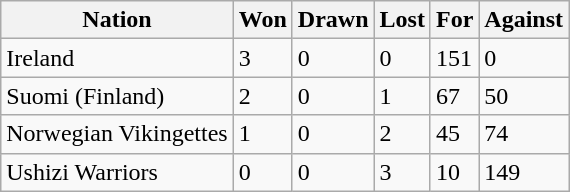<table class="wikitable">
<tr>
<th>Nation</th>
<th>Won</th>
<th>Drawn</th>
<th>Lost</th>
<th>For</th>
<th>Against</th>
</tr>
<tr>
<td>Ireland</td>
<td>3</td>
<td>0</td>
<td>0</td>
<td>151</td>
<td>0</td>
</tr>
<tr>
<td>Suomi (Finland)</td>
<td>2</td>
<td>0</td>
<td>1</td>
<td>67</td>
<td>50</td>
</tr>
<tr>
<td>Norwegian Vikingettes</td>
<td>1</td>
<td>0</td>
<td>2</td>
<td>45</td>
<td>74</td>
</tr>
<tr>
<td>Ushizi Warriors</td>
<td>0</td>
<td>0</td>
<td>3</td>
<td>10</td>
<td>149</td>
</tr>
</table>
